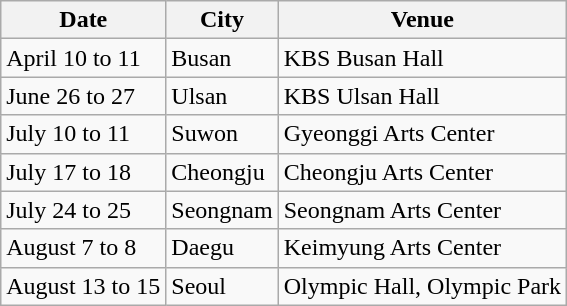<table class="wikitable">
<tr>
<th>Date</th>
<th>City</th>
<th>Venue</th>
</tr>
<tr>
<td>April 10 to 11</td>
<td>Busan</td>
<td>KBS Busan Hall</td>
</tr>
<tr>
<td>June 26 to 27</td>
<td>Ulsan</td>
<td>KBS Ulsan Hall</td>
</tr>
<tr>
<td>July 10 to 11</td>
<td>Suwon</td>
<td>Gyeonggi Arts Center</td>
</tr>
<tr>
<td>July 17 to 18</td>
<td>Cheongju</td>
<td>Cheongju Arts Center</td>
</tr>
<tr>
<td>July 24 to 25</td>
<td>Seongnam</td>
<td>Seongnam Arts Center</td>
</tr>
<tr>
<td>August 7 to 8</td>
<td>Daegu</td>
<td>Keimyung Arts Center</td>
</tr>
<tr>
<td>August 13 to 15</td>
<td>Seoul</td>
<td>Olympic Hall, Olympic Park</td>
</tr>
</table>
